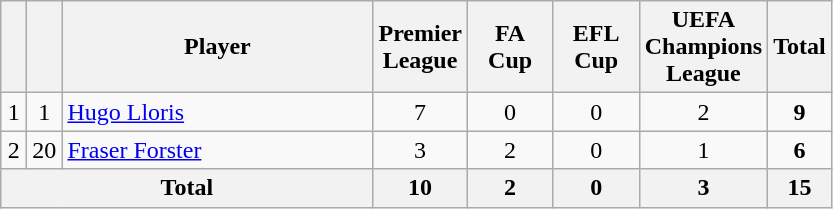<table class="wikitable sortable" style="text-align: center;">
<tr>
<th width=10></th>
<th width=10></th>
<th width=200>Player</th>
<th width=50>Premier League</th>
<th width=50>FA Cup</th>
<th width=50>EFL Cup</th>
<th width=50>UEFA Champions League</th>
<th>Total</th>
</tr>
<tr>
<td>1</td>
<td>1</td>
<td align="left"> <a href='#'>Hugo Lloris</a></td>
<td>7</td>
<td>0</td>
<td>0</td>
<td>2</td>
<td><strong>9</strong></td>
</tr>
<tr>
<td>2</td>
<td>20</td>
<td align="left"> <a href='#'>Fraser Forster</a></td>
<td>3</td>
<td>2</td>
<td>0</td>
<td>1</td>
<td><strong>6</strong></td>
</tr>
<tr>
<th colspan="3">Total</th>
<th>10</th>
<th>2</th>
<th>0</th>
<th>3</th>
<th>15</th>
</tr>
</table>
